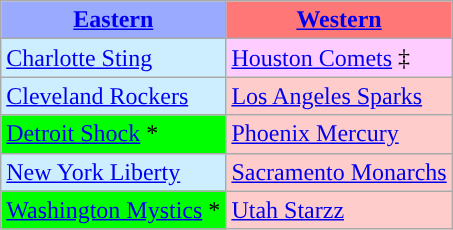<table class="wikitable">
<tr>
<th style="background-color: #9AF;"><a href='#'>Eastern</a></th>
<th style="background-color: #F77;"><a href='#'>Western</a></th>
</tr>
<tr>
<td style="background-color: #CEF;"><a href='#'>Charlotte Sting</a></td>
<td style="background-color: #FCF;"><a href='#'>Houston Comets</a> ‡</td>
</tr>
<tr>
<td style="background-color: #CEF;"><a href='#'>Cleveland Rockers</a></td>
<td style="background-color: #FCC;"><a href='#'>Los Angeles Sparks</a></td>
</tr>
<tr>
<td style="background-color: #0F0;"><a href='#'>Detroit Shock</a> *</td>
<td style="background-color: #FCC;"><a href='#'>Phoenix Mercury</a></td>
</tr>
<tr>
<td style="background-color: #CEF;"><a href='#'>New York Liberty</a></td>
<td style="background-color: #FCC;"><a href='#'>Sacramento Monarchs</a></td>
</tr>
<tr>
<td style="background-color: #0F0;"><a href='#'>Washington Mystics</a> *</td>
<td style="background-color: #FCC;"><a href='#'>Utah Starzz</a></td>
</tr>
</table>
